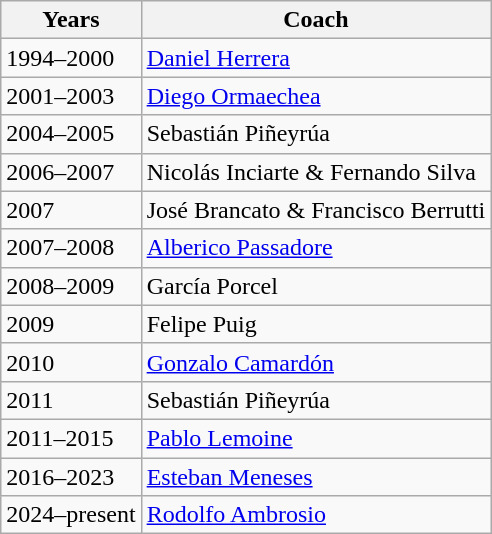<table class=wikitable>
<tr>
<th>Years</th>
<th>Coach</th>
</tr>
<tr>
<td>1994–2000</td>
<td> <a href='#'>Daniel Herrera</a></td>
</tr>
<tr>
<td>2001–2003</td>
<td> <a href='#'>Diego Ormaechea</a></td>
</tr>
<tr>
<td>2004–2005</td>
<td> Sebastián Piñeyrúa</td>
</tr>
<tr>
<td>2006–2007</td>
<td> Nicolás Inciarte &  Fernando Silva</td>
</tr>
<tr>
<td>2007</td>
<td> José Brancato &  Francisco Berrutti</td>
</tr>
<tr>
<td>2007–2008</td>
<td> <a href='#'>Alberico Passadore</a></td>
</tr>
<tr>
<td>2008–2009</td>
<td> García Porcel</td>
</tr>
<tr>
<td>2009</td>
<td> Felipe Puig</td>
</tr>
<tr>
<td>2010</td>
<td> <a href='#'>Gonzalo Camardón</a></td>
</tr>
<tr>
<td>2011</td>
<td> Sebastián Piñeyrúa</td>
</tr>
<tr>
<td>2011–2015</td>
<td> <a href='#'>Pablo Lemoine</a></td>
</tr>
<tr>
<td>2016–2023</td>
<td> <a href='#'>Esteban Meneses</a></td>
</tr>
<tr>
<td>2024–present</td>
<td> <a href='#'>Rodolfo Ambrosio</a></td>
</tr>
</table>
